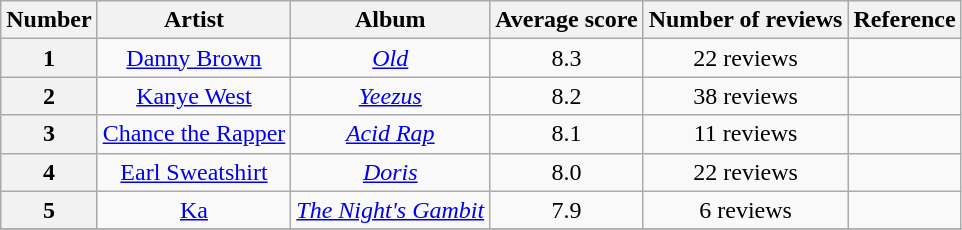<table class="wikitable" style="text-align:center;">
<tr>
<th scope="col">Number</th>
<th scope="col">Artist</th>
<th scope="col">Album</th>
<th scope="col">Average score</th>
<th scope="col">Number of reviews</th>
<th scope="col">Reference</th>
</tr>
<tr>
<th>1</th>
<td><a href='#'>Danny Brown</a></td>
<td><em><a href='#'>Old</a></em></td>
<td>8.3</td>
<td>22 reviews</td>
<td></td>
</tr>
<tr>
<th>2</th>
<td><a href='#'>Kanye West</a></td>
<td><em><a href='#'>Yeezus</a></em></td>
<td>8.2</td>
<td>38 reviews</td>
<td></td>
</tr>
<tr>
<th>3</th>
<td><a href='#'>Chance the Rapper</a></td>
<td><em><a href='#'>Acid Rap</a></em></td>
<td>8.1</td>
<td>11 reviews</td>
<td></td>
</tr>
<tr>
<th>4</th>
<td><a href='#'>Earl Sweatshirt</a></td>
<td><em><a href='#'>Doris</a></em></td>
<td>8.0</td>
<td>22 reviews</td>
<td></td>
</tr>
<tr>
<th>5</th>
<td><a href='#'>Ka</a></td>
<td><em><a href='#'>The Night's Gambit</a></em></td>
<td>7.9</td>
<td>6 reviews</td>
<td></td>
</tr>
<tr>
</tr>
</table>
